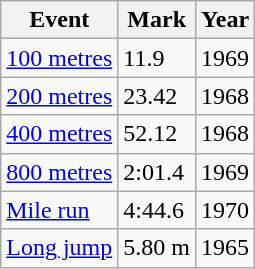<table class=wikitable>
<tr>
<th>Event</th>
<th>Mark</th>
<th>Year</th>
</tr>
<tr>
<td><a href='#'>100 metres</a></td>
<td>11.9</td>
<td>1969</td>
</tr>
<tr>
<td><a href='#'>200 metres</a></td>
<td>23.42</td>
<td>1968</td>
</tr>
<tr>
<td><a href='#'>400 metres</a></td>
<td>52.12</td>
<td>1968</td>
</tr>
<tr>
<td><a href='#'>800 metres</a></td>
<td>2:01.4</td>
<td>1969</td>
</tr>
<tr>
<td><a href='#'>Mile run</a></td>
<td>4:44.6</td>
<td>1970</td>
</tr>
<tr>
<td><a href='#'>Long jump</a></td>
<td>5.80 m</td>
<td>1965</td>
</tr>
</table>
